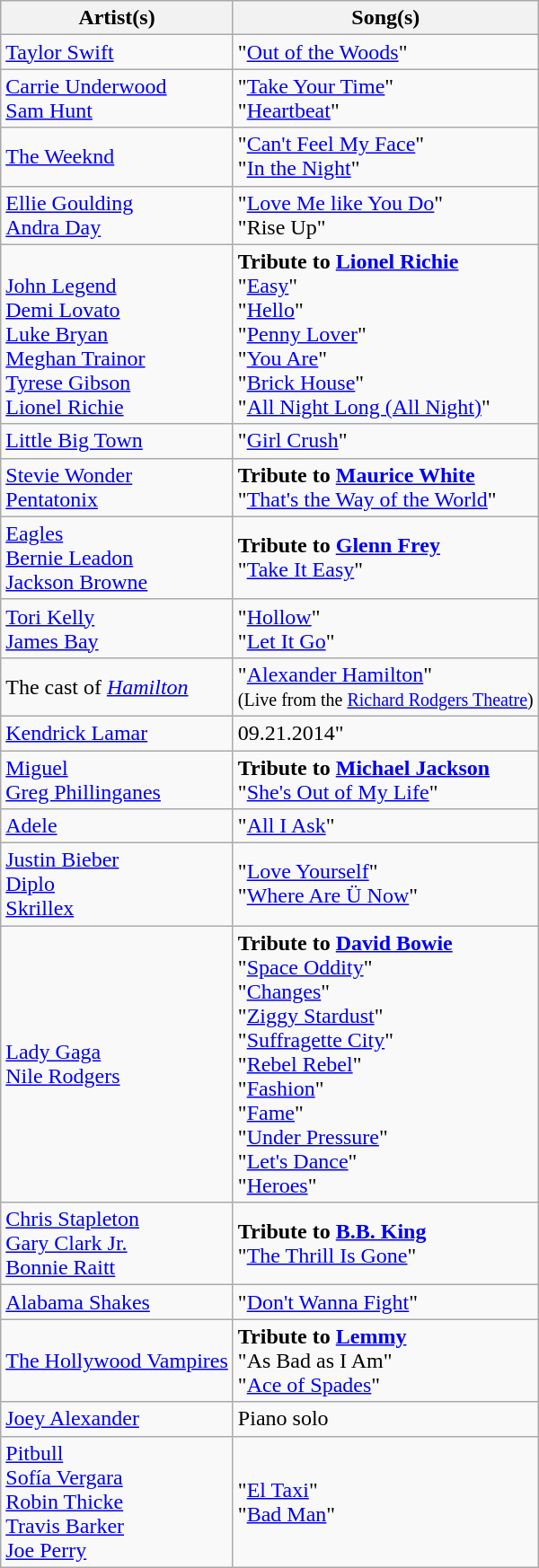<table class="wikitable plainrowheaders">
<tr>
<th scope="col">Artist(s)</th>
<th scope="col">Song(s)</th>
</tr>
<tr>
<td scope="row"><a href='#'>Taylor Swift</a></td>
<td>"<a href='#'>Out of the Woods</a>"</td>
</tr>
<tr>
<td scope="row"><a href='#'>Carrie Underwood</a><br><a href='#'>Sam Hunt</a></td>
<td>"<a href='#'>Take Your Time</a>"<br>"<a href='#'>Heartbeat</a>"</td>
</tr>
<tr>
<td scope="row"><a href='#'>The Weeknd</a></td>
<td>"<a href='#'>Can't Feel My Face</a>"<br>"<a href='#'>In the Night</a>"</td>
</tr>
<tr>
<td scope="row"><a href='#'>Ellie Goulding</a><br><a href='#'>Andra Day</a></td>
<td>"<a href='#'>Love Me like You Do</a>"<br>"Rise Up"</td>
</tr>
<tr>
<td scope="row"><br><a href='#'>John Legend</a><br><a href='#'>Demi Lovato</a><br><a href='#'>Luke Bryan</a><br><a href='#'>Meghan Trainor</a><br><a href='#'>Tyrese Gibson</a><br><a href='#'>Lionel Richie</a></td>
<td><strong>Tribute to <a href='#'>Lionel Richie</a></strong><br>"<a href='#'>Easy</a>"<br>"<a href='#'>Hello</a>"<br>"<a href='#'>Penny Lover</a>"<br>"<a href='#'>You Are</a>"<br>"<a href='#'>Brick House</a>"<br>"<a href='#'>All Night Long (All Night)</a>"</td>
</tr>
<tr>
<td scope="row"><a href='#'>Little Big Town</a></td>
<td>"<a href='#'>Girl Crush</a>"</td>
</tr>
<tr>
<td scope="row"><a href='#'>Stevie Wonder</a><br><a href='#'>Pentatonix</a></td>
<td><strong>Tribute to <a href='#'>Maurice White</a></strong><br>"<a href='#'>That's the Way of the World</a>"</td>
</tr>
<tr>
<td scope="row"><a href='#'>Eagles</a><br><a href='#'>Bernie Leadon</a><br><a href='#'>Jackson Browne</a></td>
<td><strong>Tribute to <a href='#'>Glenn Frey</a></strong><br>"<a href='#'>Take It Easy</a>"</td>
</tr>
<tr>
<td scope="row"><a href='#'>Tori Kelly</a><br><a href='#'>James Bay</a></td>
<td>"<a href='#'>Hollow</a>"<br>"<a href='#'>Let It Go</a>"</td>
</tr>
<tr>
<td scope="row">The cast of <em><a href='#'>Hamilton</a></em></td>
<td>"<a href='#'>Alexander Hamilton</a>"<br><small>(Live from the <a href='#'>Richard Rodgers Theatre</a>)</small></td>
</tr>
<tr>
<td scope="row"><a href='#'>Kendrick Lamar</a></td>
<td ">09.21.2014"</td>
</tr>
<tr>
<td scope="row"><a href='#'>Miguel</a><br><a href='#'>Greg Phillinganes</a></td>
<td><strong>Tribute to <a href='#'>Michael Jackson</a></strong><br>"<a href='#'>She's Out of My Life</a>"</td>
</tr>
<tr>
<td scope="row"><a href='#'>Adele</a></td>
<td>"<a href='#'>All I Ask</a>"</td>
</tr>
<tr>
<td scope="row"><a href='#'>Justin Bieber</a><br><a href='#'>Diplo</a><br><a href='#'>Skrillex</a></td>
<td>"<a href='#'>Love Yourself</a>"<br>"<a href='#'>Where Are Ü Now</a>"</td>
</tr>
<tr>
<td scope="row"><a href='#'>Lady Gaga</a><br><a href='#'>Nile Rodgers</a></td>
<td><strong>Tribute to <a href='#'>David Bowie</a></strong><br>"<a href='#'>Space Oddity</a>"<br>"<a href='#'>Changes</a>"<br>"<a href='#'>Ziggy Stardust</a>"<br>"<a href='#'>Suffragette City</a>"<br>"<a href='#'>Rebel Rebel</a>"<br>"<a href='#'>Fashion</a>"<br>"<a href='#'>Fame</a>"<br>"<a href='#'>Under Pressure</a>"<br>"<a href='#'>Let's Dance</a>"<br>"<a href='#'>Heroes</a>"</td>
</tr>
<tr>
<td scope="row"><a href='#'>Chris Stapleton</a><br><a href='#'>Gary Clark Jr.</a><br><a href='#'>Bonnie Raitt</a></td>
<td><strong>Tribute to <a href='#'>B.B. King</a></strong><br>"<a href='#'>The Thrill Is Gone</a>"</td>
</tr>
<tr>
<td scope="row"><a href='#'>Alabama Shakes</a></td>
<td>"<a href='#'>Don't Wanna Fight</a>"</td>
</tr>
<tr>
<td scope="row"><a href='#'>The Hollywood Vampires</a></td>
<td><strong>Tribute to <a href='#'>Lemmy</a></strong><br>"As Bad as I Am"<br>"<a href='#'>Ace of Spades</a>"</td>
</tr>
<tr>
<td scope="row"><a href='#'>Joey Alexander</a></td>
<td>Piano solo</td>
</tr>
<tr>
<td scope="row"><a href='#'>Pitbull</a><br><a href='#'>Sofía Vergara</a><br><a href='#'>Robin Thicke</a><br><a href='#'>Travis Barker</a> <br> <a href='#'>Joe Perry</a></td>
<td>"<a href='#'>El Taxi</a>"<br>"<a href='#'>Bad Man</a>"</td>
</tr>
</table>
